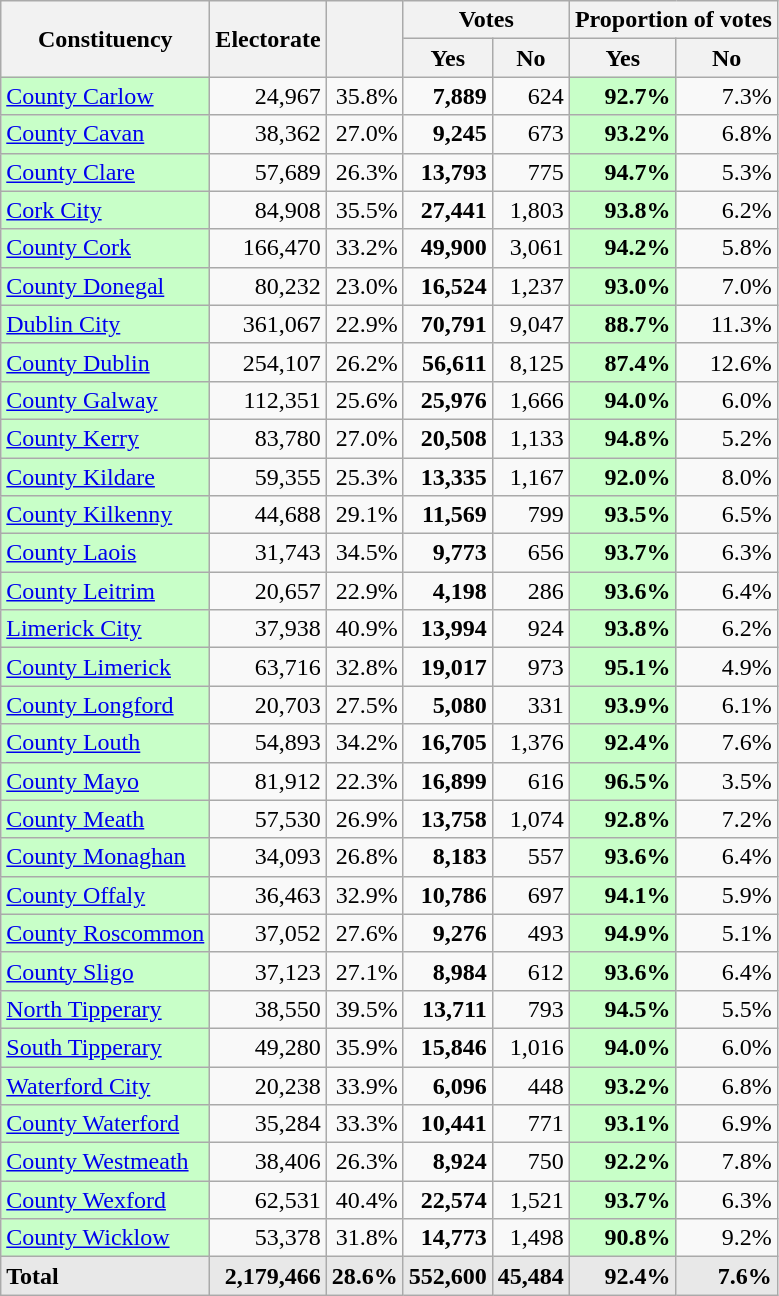<table class="wikitable sortable">
<tr>
<th rowspan=2>Constituency</th>
<th rowspan=2>Electorate</th>
<th rowspan=2></th>
<th colspan=2>Votes</th>
<th colspan=2>Proportion of votes</th>
</tr>
<tr>
<th>Yes</th>
<th>No</th>
<th>Yes</th>
<th>No</th>
</tr>
<tr>
<td style="background:#c8ffc8;"><a href='#'>County Carlow</a></td>
<td style="text-align: right;">24,967</td>
<td style="text-align: right;">35.8%</td>
<td style="text-align: right;"><strong>7,889</strong></td>
<td style="text-align: right;">624</td>
<td style="text-align: right; background:#c8ffc8;"><strong>92.7%</strong></td>
<td style="text-align: right;">7.3%</td>
</tr>
<tr>
<td style="background:#c8ffc8;"><a href='#'>County Cavan</a></td>
<td style="text-align: right;">38,362</td>
<td style="text-align: right;">27.0%</td>
<td style="text-align: right;"><strong>9,245</strong></td>
<td style="text-align: right;">673</td>
<td style="text-align: right; background:#c8ffc8;"><strong>93.2%</strong></td>
<td style="text-align: right;">6.8%</td>
</tr>
<tr>
<td style="background:#c8ffc8;"><a href='#'>County Clare</a></td>
<td style="text-align: right;">57,689</td>
<td style="text-align: right;">26.3%</td>
<td style="text-align: right;"><strong>13,793</strong></td>
<td style="text-align: right;">775</td>
<td style="text-align: right; background:#c8ffc8;"><strong>94.7%</strong></td>
<td style="text-align: right;">5.3%</td>
</tr>
<tr>
<td style="background:#c8ffc8;"><a href='#'>Cork City</a></td>
<td style="text-align: right;">84,908</td>
<td style="text-align: right;">35.5%</td>
<td style="text-align: right;"><strong>27,441</strong></td>
<td style="text-align: right;">1,803</td>
<td style="text-align: right; background:#c8ffc8;"><strong>93.8%</strong></td>
<td style="text-align: right;">6.2%</td>
</tr>
<tr>
<td style="background:#c8ffc8;"><a href='#'>County Cork</a></td>
<td style="text-align: right;">166,470</td>
<td style="text-align: right;">33.2%</td>
<td style="text-align: right;"><strong>49,900</strong></td>
<td style="text-align: right;">3,061</td>
<td style="text-align: right; background:#c8ffc8;"><strong>94.2%</strong></td>
<td style="text-align: right;">5.8%</td>
</tr>
<tr>
<td style="background:#c8ffc8;"><a href='#'>County Donegal</a></td>
<td style="text-align: right;">80,232</td>
<td style="text-align: right;">23.0%</td>
<td style="text-align: right;"><strong>16,524</strong></td>
<td style="text-align: right;">1,237</td>
<td style="text-align: right; background:#c8ffc8;"><strong>93.0%</strong></td>
<td style="text-align: right;">7.0%</td>
</tr>
<tr>
<td style="background:#c8ffc8;"><a href='#'>Dublin City</a></td>
<td style="text-align: right;">361,067</td>
<td style="text-align: right;">22.9%</td>
<td style="text-align: right;"><strong>70,791</strong></td>
<td style="text-align: right;">9,047</td>
<td style="text-align: right; background:#c8ffc8;"><strong>88.7%</strong></td>
<td style="text-align: right;">11.3%</td>
</tr>
<tr>
<td style="background:#c8ffc8;"><a href='#'>County Dublin</a></td>
<td style="text-align: right;">254,107</td>
<td style="text-align: right;">26.2%</td>
<td style="text-align: right;"><strong>56,611</strong></td>
<td style="text-align: right;">8,125</td>
<td style="text-align: right; background:#c8ffc8;"><strong>87.4%</strong></td>
<td style="text-align: right;">12.6%</td>
</tr>
<tr>
<td style="background:#c8ffc8;"><a href='#'>County Galway</a></td>
<td style="text-align: right;">112,351</td>
<td style="text-align: right;">25.6%</td>
<td style="text-align: right;"><strong>25,976</strong></td>
<td style="text-align: right;">1,666</td>
<td style="text-align: right; background:#c8ffc8;"><strong>94.0%</strong></td>
<td style="text-align: right;">6.0%</td>
</tr>
<tr>
<td style="background:#c8ffc8;"><a href='#'>County Kerry</a></td>
<td style="text-align: right;">83,780</td>
<td style="text-align: right;">27.0%</td>
<td style="text-align: right;"><strong>20,508</strong></td>
<td style="text-align: right;">1,133</td>
<td style="text-align: right; background:#c8ffc8;"><strong>94.8%</strong></td>
<td style="text-align: right;">5.2%</td>
</tr>
<tr>
<td style="background:#c8ffc8;"><a href='#'>County Kildare</a></td>
<td style="text-align: right;">59,355</td>
<td style="text-align: right;">25.3%</td>
<td style="text-align: right;"><strong>13,335</strong></td>
<td style="text-align: right;">1,167</td>
<td style="text-align: right; background:#c8ffc8;"><strong>92.0%</strong></td>
<td style="text-align: right;">8.0%</td>
</tr>
<tr>
<td style="background:#c8ffc8;"><a href='#'>County Kilkenny</a></td>
<td style="text-align: right;">44,688</td>
<td style="text-align: right;">29.1%</td>
<td style="text-align: right;"><strong>11,569</strong></td>
<td style="text-align: right;">799</td>
<td style="text-align: right; background:#c8ffc8;"><strong>93.5%</strong></td>
<td style="text-align: right;">6.5%</td>
</tr>
<tr>
<td style="background:#c8ffc8;"><a href='#'>County Laois</a></td>
<td style="text-align: right;">31,743</td>
<td style="text-align: right;">34.5%</td>
<td style="text-align: right;"><strong>9,773</strong></td>
<td style="text-align: right;">656</td>
<td style="text-align: right; background:#c8ffc8;"><strong>93.7%</strong></td>
<td style="text-align: right;">6.3%</td>
</tr>
<tr>
<td style="background:#c8ffc8;"><a href='#'>County Leitrim</a></td>
<td style="text-align: right;">20,657</td>
<td style="text-align: right;">22.9%</td>
<td style="text-align: right;"><strong>4,198</strong></td>
<td style="text-align: right;">286</td>
<td style="text-align: right; background:#c8ffc8;"><strong>93.6%</strong></td>
<td style="text-align: right;">6.4%</td>
</tr>
<tr>
<td style="background:#c8ffc8;"><a href='#'>Limerick City</a></td>
<td style="text-align: right;">37,938</td>
<td style="text-align: right;">40.9%</td>
<td style="text-align: right;"><strong>13,994</strong></td>
<td style="text-align: right;">924</td>
<td style="text-align: right; background:#c8ffc8;"><strong>93.8%</strong></td>
<td style="text-align: right;">6.2%</td>
</tr>
<tr>
<td style="background:#c8ffc8;"><a href='#'>County Limerick</a></td>
<td style="text-align: right;">63,716</td>
<td style="text-align: right;">32.8%</td>
<td style="text-align: right;"><strong>19,017</strong></td>
<td style="text-align: right;">973</td>
<td style="text-align: right; background:#c8ffc8;"><strong>95.1%</strong></td>
<td style="text-align: right;">4.9%</td>
</tr>
<tr>
<td style="background:#c8ffc8;"><a href='#'>County Longford</a></td>
<td style="text-align: right;">20,703</td>
<td style="text-align: right;">27.5%</td>
<td style="text-align: right;"><strong>5,080</strong></td>
<td style="text-align: right;">331</td>
<td style="text-align: right; background:#c8ffc8;"><strong>93.9%</strong></td>
<td style="text-align: right;">6.1%</td>
</tr>
<tr>
<td style="background:#c8ffc8;"><a href='#'>County Louth</a></td>
<td style="text-align: right;">54,893</td>
<td style="text-align: right;">34.2%</td>
<td style="text-align: right;"><strong>16,705</strong></td>
<td style="text-align: right;">1,376</td>
<td style="text-align: right; background:#c8ffc8;"><strong>92.4%</strong></td>
<td style="text-align: right;">7.6%</td>
</tr>
<tr>
<td style="background:#c8ffc8;"><a href='#'>County Mayo</a></td>
<td style="text-align: right;">81,912</td>
<td style="text-align: right;">22.3%</td>
<td style="text-align: right;"><strong>16,899</strong></td>
<td style="text-align: right;">616</td>
<td style="text-align: right; background:#c8ffc8;"><strong>96.5%</strong></td>
<td style="text-align: right;">3.5%</td>
</tr>
<tr>
<td style="background:#c8ffc8;"><a href='#'>County Meath</a></td>
<td style="text-align: right;">57,530</td>
<td style="text-align: right;">26.9%</td>
<td style="text-align: right;"><strong>13,758</strong></td>
<td style="text-align: right;">1,074</td>
<td style="text-align: right; background:#c8ffc8;"><strong>92.8%</strong></td>
<td style="text-align: right;">7.2%</td>
</tr>
<tr>
<td style="background:#c8ffc8;"><a href='#'>County Monaghan</a></td>
<td style="text-align: right;">34,093</td>
<td style="text-align: right;">26.8%</td>
<td style="text-align: right;"><strong>8,183</strong></td>
<td style="text-align: right;">557</td>
<td style="text-align: right; background:#c8ffc8;"><strong>93.6%</strong></td>
<td style="text-align: right;">6.4%</td>
</tr>
<tr>
<td style="background:#c8ffc8;"><a href='#'>County Offaly</a></td>
<td style="text-align: right;">36,463</td>
<td style="text-align: right;">32.9%</td>
<td style="text-align: right;"><strong>10,786</strong></td>
<td style="text-align: right;">697</td>
<td style="text-align: right; background:#c8ffc8;"><strong>94.1%</strong></td>
<td style="text-align: right;">5.9%</td>
</tr>
<tr>
<td style="background:#c8ffc8;"><a href='#'>County Roscommon</a></td>
<td style="text-align: right;">37,052</td>
<td style="text-align: right;">27.6%</td>
<td style="text-align: right;"><strong>9,276</strong></td>
<td style="text-align: right;">493</td>
<td style="text-align: right; background:#c8ffc8;"><strong>94.9%</strong></td>
<td style="text-align: right;">5.1%</td>
</tr>
<tr>
<td style="background:#c8ffc8;"><a href='#'>County Sligo</a></td>
<td style="text-align: right;">37,123</td>
<td style="text-align: right;">27.1%</td>
<td style="text-align: right;"><strong>8,984</strong></td>
<td style="text-align: right;">612</td>
<td style="text-align: right; background:#c8ffc8;"><strong>93.6%</strong></td>
<td style="text-align: right;">6.4%</td>
</tr>
<tr>
<td style="background:#c8ffc8;"><a href='#'>North Tipperary</a></td>
<td style="text-align: right;">38,550</td>
<td style="text-align: right;">39.5%</td>
<td style="text-align: right;"><strong>13,711</strong></td>
<td style="text-align: right;">793</td>
<td style="text-align: right; background:#c8ffc8;"><strong>94.5%</strong></td>
<td style="text-align: right;">5.5%</td>
</tr>
<tr>
<td style="background:#c8ffc8;"><a href='#'>South Tipperary</a></td>
<td style="text-align: right;">49,280</td>
<td style="text-align: right;">35.9%</td>
<td style="text-align: right;"><strong>15,846</strong></td>
<td style="text-align: right;">1,016</td>
<td style="text-align: right; background:#c8ffc8;"><strong>94.0%</strong></td>
<td style="text-align: right;">6.0%</td>
</tr>
<tr>
<td style="background:#c8ffc8;"><a href='#'>Waterford City</a></td>
<td style="text-align: right;">20,238</td>
<td style="text-align: right;">33.9%</td>
<td style="text-align: right;"><strong>6,096</strong></td>
<td style="text-align: right;">448</td>
<td style="text-align: right; background:#c8ffc8;"><strong>93.2%</strong></td>
<td style="text-align: right;">6.8%</td>
</tr>
<tr>
<td style="background:#c8ffc8;"><a href='#'>County Waterford</a></td>
<td style="text-align: right;">35,284</td>
<td style="text-align: right;">33.3%</td>
<td style="text-align: right;"><strong>10,441</strong></td>
<td style="text-align: right;">771</td>
<td style="text-align: right; background:#c8ffc8;"><strong>93.1%</strong></td>
<td style="text-align: right;">6.9%</td>
</tr>
<tr>
<td style="background:#c8ffc8;"><a href='#'>County Westmeath</a></td>
<td style="text-align: right;">38,406</td>
<td style="text-align: right;">26.3%</td>
<td style="text-align: right;"><strong>8,924</strong></td>
<td style="text-align: right;">750</td>
<td style="text-align: right; background:#c8ffc8;"><strong>92.2%</strong></td>
<td style="text-align: right;">7.8%</td>
</tr>
<tr>
<td style="background:#c8ffc8;"><a href='#'>County Wexford</a></td>
<td style="text-align: right;">62,531</td>
<td style="text-align: right;">40.4%</td>
<td style="text-align: right;"><strong>22,574</strong></td>
<td style="text-align: right;">1,521</td>
<td style="text-align: right; background:#c8ffc8;"><strong>93.7%</strong></td>
<td style="text-align: right;">6.3%</td>
</tr>
<tr>
<td style="background:#c8ffc8;"><a href='#'>County Wicklow</a></td>
<td style="text-align: right;">53,378</td>
<td style="text-align: right;">31.8%</td>
<td style="text-align: right;"><strong>14,773</strong></td>
<td style="text-align: right;">1,498</td>
<td style="text-align: right; background:#c8ffc8;"><strong>90.8%</strong></td>
<td style="text-align: right;">9.2%</td>
</tr>
<tr class="sortbottom" style="font-weight:bold; background:rgb(232,232,232);">
<td>Total</td>
<td style="text-align: right;">2,179,466</td>
<td style="text-align: right;">28.6%</td>
<td style="text-align: right;">552,600</td>
<td style="text-align: right;">45,484</td>
<td style="text-align: right;">92.4%</td>
<td style="text-align: right;">7.6%</td>
</tr>
</table>
